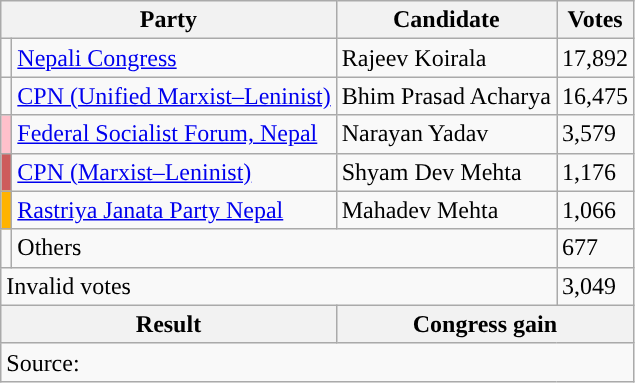<table class="wikitable">
<tr>
<th colspan="2">Party</th>
<th>Candidate</th>
<th>Votes</th>
</tr>
<tr>
<td style="background-color:"></td>
<td><a href='#'>Nepali Congress</a></td>
<td>Rajeev Koirala</td>
<td>17,892</td>
</tr>
<tr>
<td style="background-color:"></td>
<td><a href='#'>CPN (Unified Marxist–Leninist)</a></td>
<td>Bhim Prasad Acharya</td>
<td>16,475</td>
</tr>
<tr>
<td style="background-color:pink"></td>
<td><a href='#'>Federal Socialist Forum, Nepal</a></td>
<td>Narayan Yadav</td>
<td>3,579</td>
</tr>
<tr>
<td style="background-color:indianred"></td>
<td><a href='#'>CPN (Marxist–Leninist)</a></td>
<td>Shyam Dev Mehta</td>
<td>1,176</td>
</tr>
<tr>
<td style="background-color:#ffb300"></td>
<td><a href='#'>Rastriya Janata Party Nepal</a></td>
<td>Mahadev Mehta</td>
<td>1,066</td>
</tr>
<tr>
<td></td>
<td colspan="2">Others</td>
<td>677</td>
</tr>
<tr>
<td colspan="3">Invalid votes</td>
<td>3,049</td>
</tr>
<tr>
<th colspan="2">Result</th>
<th colspan="2">Congress gain</th>
</tr>
<tr>
<td colspan="4">Source: </td>
</tr>
</table>
